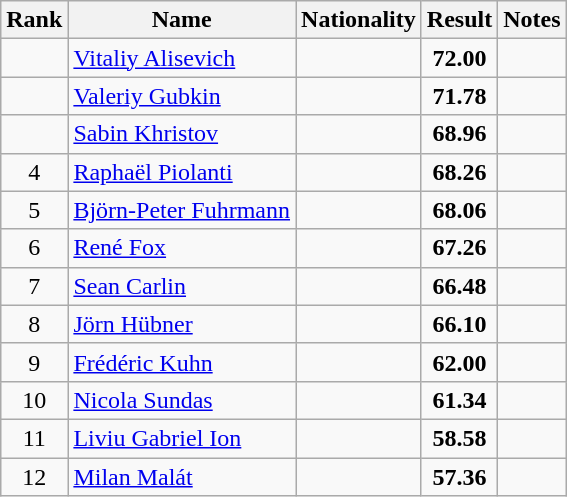<table class="wikitable sortable" style="text-align:center">
<tr>
<th>Rank</th>
<th>Name</th>
<th>Nationality</th>
<th>Result</th>
<th>Notes</th>
</tr>
<tr>
<td></td>
<td align=left><a href='#'>Vitaliy Alisevich</a></td>
<td align=left></td>
<td><strong>72.00</strong></td>
<td></td>
</tr>
<tr>
<td></td>
<td align=left><a href='#'>Valeriy Gubkin</a></td>
<td align=left></td>
<td><strong>71.78</strong></td>
<td></td>
</tr>
<tr>
<td></td>
<td align=left><a href='#'>Sabin Khristov</a></td>
<td align=left></td>
<td><strong>68.96</strong></td>
<td></td>
</tr>
<tr>
<td>4</td>
<td align=left><a href='#'>Raphaël Piolanti</a></td>
<td align=left></td>
<td><strong>68.26</strong></td>
<td></td>
</tr>
<tr>
<td>5</td>
<td align=left><a href='#'>Björn-Peter Fuhrmann</a></td>
<td align=left></td>
<td><strong>68.06</strong></td>
<td></td>
</tr>
<tr>
<td>6</td>
<td align=left><a href='#'>René Fox</a></td>
<td align=left></td>
<td><strong>67.26</strong></td>
<td></td>
</tr>
<tr>
<td>7</td>
<td align=left><a href='#'>Sean Carlin</a></td>
<td align=left></td>
<td><strong>66.48</strong></td>
<td></td>
</tr>
<tr>
<td>8</td>
<td align=left><a href='#'>Jörn Hübner</a></td>
<td align=left></td>
<td><strong>66.10</strong></td>
<td></td>
</tr>
<tr>
<td>9</td>
<td align=left><a href='#'>Frédéric Kuhn</a></td>
<td align=left></td>
<td><strong>62.00</strong></td>
<td></td>
</tr>
<tr>
<td>10</td>
<td align=left><a href='#'>Nicola Sundas</a></td>
<td align=left></td>
<td><strong>61.34</strong></td>
<td></td>
</tr>
<tr>
<td>11</td>
<td align=left><a href='#'>Liviu Gabriel Ion</a></td>
<td align=left></td>
<td><strong>58.58</strong></td>
<td></td>
</tr>
<tr>
<td>12</td>
<td align=left><a href='#'>Milan Malát</a></td>
<td align=left></td>
<td><strong>57.36</strong></td>
<td></td>
</tr>
</table>
